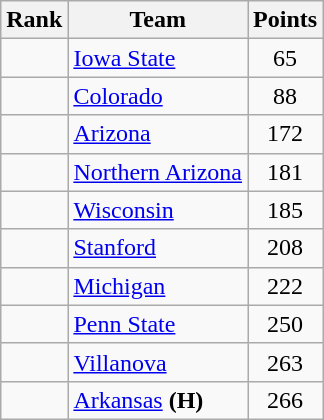<table class="wikitable sortable" style="text-align:center">
<tr>
<th>Rank</th>
<th>Team</th>
<th>Points</th>
</tr>
<tr>
<td></td>
<td align=left><a href='#'>Iowa State</a></td>
<td>65</td>
</tr>
<tr>
<td></td>
<td align=left><a href='#'>Colorado</a></td>
<td>88</td>
</tr>
<tr>
<td></td>
<td align=left><a href='#'>Arizona</a></td>
<td>172</td>
</tr>
<tr>
<td></td>
<td align=left><a href='#'>Northern Arizona</a></td>
<td>181</td>
</tr>
<tr>
<td></td>
<td align=left><a href='#'>Wisconsin</a></td>
<td>185</td>
</tr>
<tr>
<td></td>
<td align=left><a href='#'>Stanford</a></td>
<td>208</td>
</tr>
<tr>
<td></td>
<td align=left><a href='#'>Michigan</a></td>
<td>222</td>
</tr>
<tr>
<td></td>
<td align=left><a href='#'>Penn State</a></td>
<td>250</td>
</tr>
<tr>
<td></td>
<td align=left><a href='#'>Villanova</a></td>
<td>263</td>
</tr>
<tr>
<td></td>
<td align=left><a href='#'>Arkansas</a> <strong>(H)</strong></td>
<td>266</td>
</tr>
</table>
